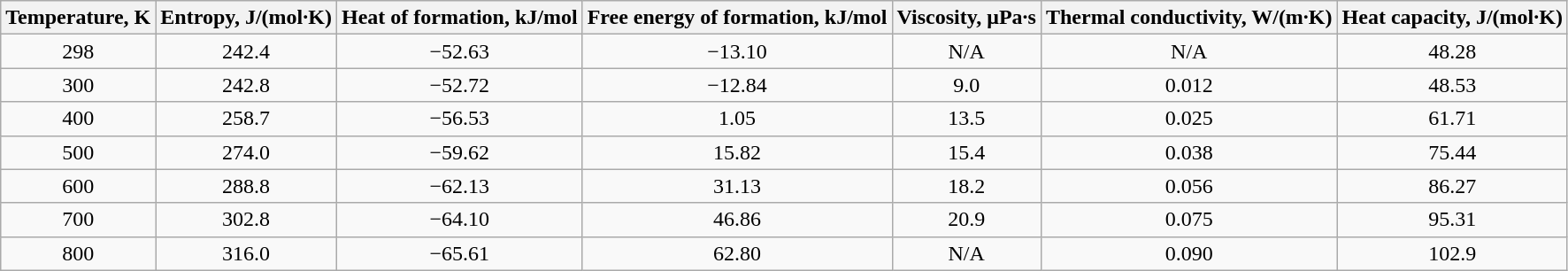<table Class="wikitable" style="text-align:center">
<tr>
<th>Temperature, K</th>
<th>Entropy, J/(mol·K)</th>
<th>Heat of formation, kJ/mol</th>
<th>Free energy of formation, kJ/mol</th>
<th>Viscosity, μPa·s</th>
<th>Thermal conductivity, W/(m·K)</th>
<th>Heat capacity, J/(mol·K)</th>
</tr>
<tr>
<td>298</td>
<td>242.4</td>
<td>−52.63</td>
<td>−13.10</td>
<td>N/A</td>
<td>N/A</td>
<td>48.28</td>
</tr>
<tr>
<td>300</td>
<td>242.8</td>
<td>−52.72</td>
<td>−12.84</td>
<td>9.0</td>
<td>0.012</td>
<td>48.53</td>
</tr>
<tr>
<td>400</td>
<td>258.7</td>
<td>−56.53</td>
<td>1.05</td>
<td>13.5</td>
<td>0.025</td>
<td>61.71</td>
</tr>
<tr>
<td>500</td>
<td>274.0</td>
<td>−59.62</td>
<td>15.82</td>
<td>15.4</td>
<td>0.038</td>
<td>75.44</td>
</tr>
<tr>
<td>600</td>
<td>288.8</td>
<td>−62.13</td>
<td>31.13</td>
<td>18.2</td>
<td>0.056</td>
<td>86.27</td>
</tr>
<tr>
<td>700</td>
<td>302.8</td>
<td>−64.10</td>
<td>46.86</td>
<td>20.9</td>
<td>0.075</td>
<td>95.31</td>
</tr>
<tr>
<td>800</td>
<td>316.0</td>
<td>−65.61</td>
<td>62.80</td>
<td>N/A</td>
<td>0.090</td>
<td>102.9</td>
</tr>
</table>
